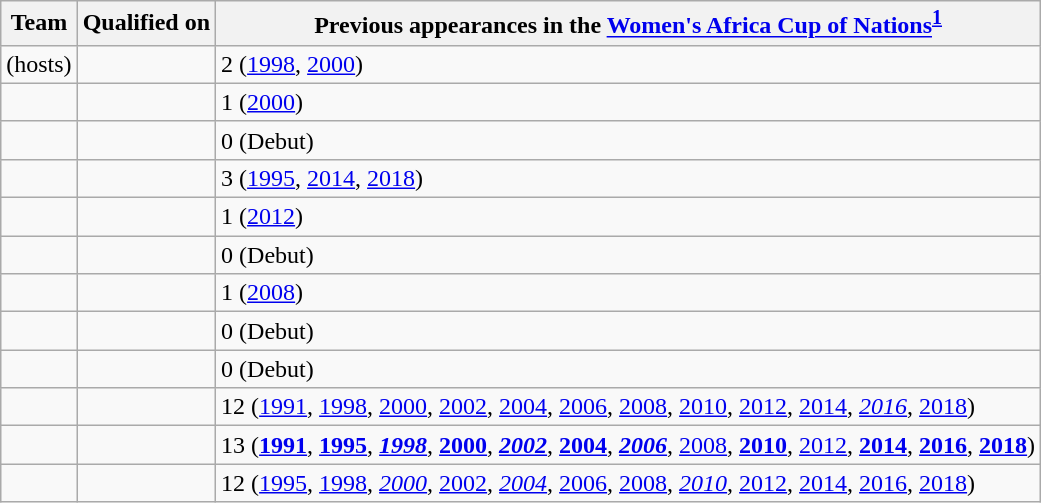<table class="wikitable sortable">
<tr>
<th>Team</th>
<th>Qualified on</th>
<th data-sort-type="number">Previous appearances in the <a href='#'>Women's Africa Cup of Nations</a><sup><strong><a href='#'>1</a></strong></sup></th>
</tr>
<tr>
<td> (hosts)</td>
<td></td>
<td>2 (<a href='#'>1998</a>, <a href='#'>2000</a>)</td>
</tr>
<tr>
<td></td>
<td></td>
<td>1 (<a href='#'>2000</a>)</td>
</tr>
<tr>
<td></td>
<td></td>
<td>0 (Debut)</td>
</tr>
<tr>
<td></td>
<td></td>
<td>3 (<a href='#'>1995</a>, <a href='#'>2014</a>, <a href='#'>2018</a>)</td>
</tr>
<tr>
<td></td>
<td></td>
<td>1 (<a href='#'>2012</a>)</td>
</tr>
<tr>
<td></td>
<td></td>
<td>0 (Debut)</td>
</tr>
<tr>
<td></td>
<td></td>
<td>1 (<a href='#'>2008</a>)</td>
</tr>
<tr>
<td></td>
<td></td>
<td>0 (Debut)</td>
</tr>
<tr>
<td></td>
<td></td>
<td>0 (Debut)</td>
</tr>
<tr>
<td></td>
<td></td>
<td>12 (<a href='#'>1991</a>, <a href='#'>1998</a>, <a href='#'>2000</a>, <a href='#'>2002</a>, <a href='#'>2004</a>, <a href='#'>2006</a>, <a href='#'>2008</a>, <a href='#'>2010</a>, <a href='#'>2012</a>, <a href='#'>2014</a>, <em><a href='#'>2016</a></em>, <a href='#'>2018</a>)</td>
</tr>
<tr>
<td></td>
<td></td>
<td>13 (<strong><a href='#'>1991</a></strong>, <strong><a href='#'>1995</a></strong>, <strong><em><a href='#'>1998</a></em></strong>, <strong><a href='#'>2000</a></strong>, <strong><em><a href='#'>2002</a></em></strong>, <strong><a href='#'>2004</a></strong>, <strong><em><a href='#'>2006</a></em></strong>, <a href='#'>2008</a>, <strong><a href='#'>2010</a></strong>, <a href='#'>2012</a>, <strong><a href='#'>2014</a></strong>, <strong><a href='#'>2016</a></strong>, <strong><a href='#'>2018</a></strong>)</td>
</tr>
<tr>
<td></td>
<td></td>
<td>12 (<a href='#'>1995</a>, <a href='#'>1998</a>, <em><a href='#'>2000</a></em>, <a href='#'>2002</a>, <em><a href='#'>2004</a></em>, <a href='#'>2006</a>, <a href='#'>2008</a>, <em><a href='#'>2010</a></em>, <a href='#'>2012</a>, <a href='#'>2014</a>, <a href='#'>2016</a>, <a href='#'>2018</a>)</td>
</tr>
</table>
